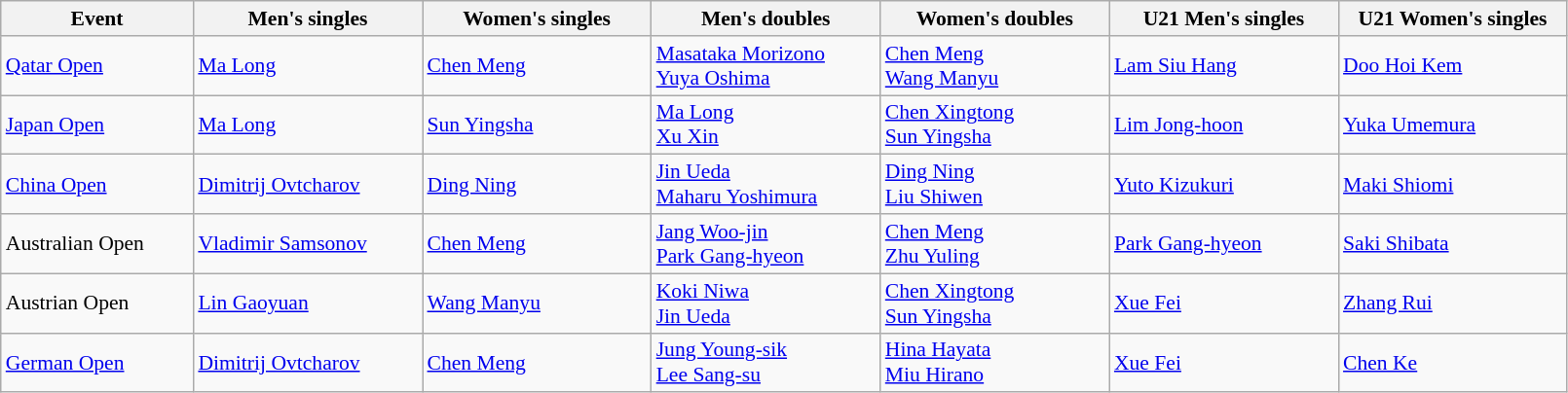<table class=wikitable style="font-size:90%">
<tr>
<th width="125">Event</th>
<th width="150">Men's singles</th>
<th width="150">Women's singles</th>
<th width="150">Men's doubles</th>
<th width="150">Women's doubles</th>
<th width="150">U21 Men's singles</th>
<th width="150">U21 Women's singles</th>
</tr>
<tr>
<td> <a href='#'>Qatar Open</a></td>
<td> <a href='#'>Ma Long</a></td>
<td> <a href='#'>Chen Meng</a></td>
<td> <a href='#'>Masataka Morizono</a><br> <a href='#'>Yuya Oshima</a></td>
<td> <a href='#'>Chen Meng</a><br> <a href='#'>Wang Manyu</a></td>
<td> <a href='#'>Lam Siu Hang</a></td>
<td> <a href='#'>Doo Hoi Kem</a></td>
</tr>
<tr>
<td> <a href='#'>Japan Open</a></td>
<td> <a href='#'>Ma Long</a></td>
<td> <a href='#'>Sun Yingsha</a></td>
<td> <a href='#'>Ma Long</a><br> <a href='#'>Xu Xin</a></td>
<td> <a href='#'>Chen Xingtong</a><br> <a href='#'>Sun Yingsha</a></td>
<td> <a href='#'>Lim Jong-hoon</a></td>
<td> <a href='#'>Yuka Umemura</a></td>
</tr>
<tr>
<td> <a href='#'>China Open</a></td>
<td> <a href='#'>Dimitrij Ovtcharov</a></td>
<td> <a href='#'>Ding Ning</a></td>
<td> <a href='#'>Jin Ueda</a><br> <a href='#'>Maharu Yoshimura</a></td>
<td> <a href='#'>Ding Ning</a> <br> <a href='#'>Liu Shiwen</a></td>
<td> <a href='#'>Yuto Kizukuri</a></td>
<td> <a href='#'>Maki Shiomi</a></td>
</tr>
<tr>
<td> Australian Open</td>
<td> <a href='#'>Vladimir Samsonov</a></td>
<td> <a href='#'>Chen Meng</a></td>
<td> <a href='#'>Jang Woo-jin</a><br> <a href='#'>Park Gang-hyeon</a></td>
<td> <a href='#'>Chen Meng</a><br> <a href='#'>Zhu Yuling</a></td>
<td> <a href='#'>Park Gang-hyeon</a></td>
<td> <a href='#'>Saki Shibata</a></td>
</tr>
<tr>
<td> Austrian Open</td>
<td> <a href='#'>Lin Gaoyuan</a></td>
<td> <a href='#'>Wang Manyu</a></td>
<td> <a href='#'>Koki Niwa</a><br> <a href='#'>Jin Ueda</a></td>
<td> <a href='#'>Chen Xingtong</a><br> <a href='#'>Sun Yingsha</a></td>
<td> <a href='#'>Xue Fei</a></td>
<td> <a href='#'>Zhang Rui</a></td>
</tr>
<tr>
<td> <a href='#'>German Open</a></td>
<td> <a href='#'>Dimitrij Ovtcharov</a></td>
<td> <a href='#'>Chen Meng</a></td>
<td> <a href='#'>Jung Young-sik</a><br> <a href='#'>Lee Sang-su</a></td>
<td> <a href='#'>Hina Hayata</a><br> <a href='#'>Miu Hirano</a></td>
<td> <a href='#'>Xue Fei</a></td>
<td> <a href='#'>Chen Ke</a></td>
</tr>
</table>
